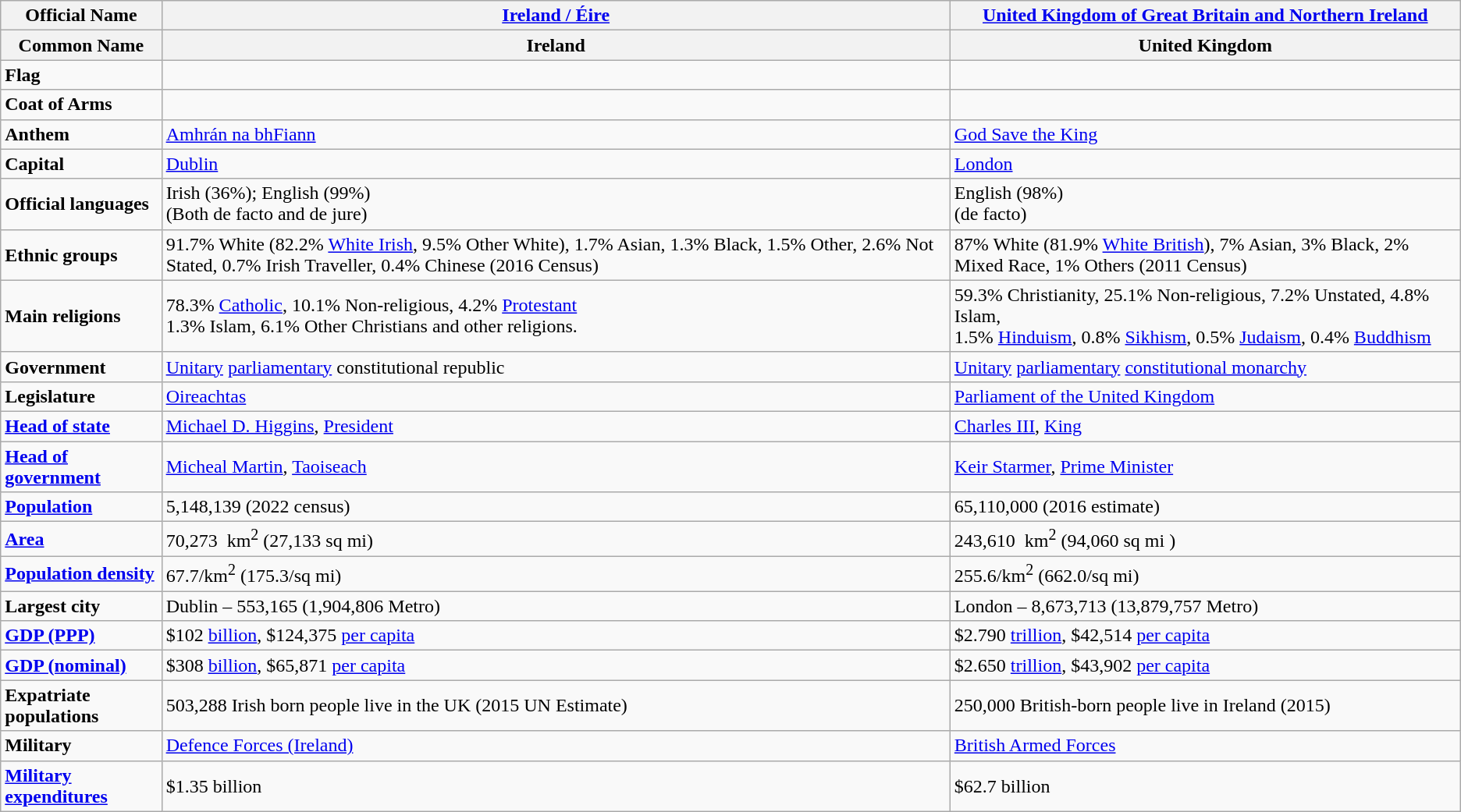<table class="wikitable mw-collapsible mw-collapsed">
<tr>
<th><strong>Official Name</strong></th>
<th><a href='#'>Ireland / Éire</a></th>
<th><a href='#'>United Kingdom of Great Britain and Northern Ireland</a></th>
</tr>
<tr>
<th><strong>Common Name</strong></th>
<th>Ireland</th>
<th>United Kingdom</th>
</tr>
<tr>
<td><strong>Flag</strong></td>
<td style="text-align:center"></td>
<td style="text-align:center"></td>
</tr>
<tr>
<td><strong>Coat of Arms</strong></td>
<td style="text-align:center"></td>
<td style="text-align:center"></td>
</tr>
<tr>
<td><strong>Anthem</strong></td>
<td><a href='#'>Amhrán na bhFiann</a></td>
<td><a href='#'>God Save the King</a></td>
</tr>
<tr>
<td><strong>Capital</strong></td>
<td><a href='#'>Dublin</a></td>
<td><a href='#'>London</a></td>
</tr>
<tr>
<td><strong>Official languages</strong></td>
<td>Irish (36%); English (99%)<br>(Both de facto and de jure)</td>
<td>English (98%)<br>(de facto)</td>
</tr>
<tr>
<td><strong>Ethnic groups</strong></td>
<td>91.7% White (82.2% <a href='#'>White Irish</a>, 9.5% Other White), 1.7% Asian, 1.3% Black, 1.5% Other, 2.6% Not Stated, 0.7% Irish Traveller, 0.4% Chinese (2016 Census)</td>
<td>87% White (81.9% <a href='#'>White British</a>), 7% Asian, 3% Black, 2% Mixed Race, 1% Others (2011 Census)</td>
</tr>
<tr>
<td><strong>Main religions</strong></td>
<td>78.3% <a href='#'>Catholic</a>, 10.1% Non-religious, 4.2% <a href='#'>Protestant</a><br> 1.3% Islam, 6.1% Other Christians and other religions.</td>
<td>59.3% Christianity, 25.1% Non-religious, 7.2% Unstated, 4.8% Islam, <br> 1.5% <a href='#'>Hinduism</a>, 0.8% <a href='#'>Sikhism</a>, 0.5% <a href='#'>Judaism</a>, 0.4% <a href='#'>Buddhism</a></td>
</tr>
<tr>
<td><strong>Government</strong></td>
<td><a href='#'>Unitary</a> <a href='#'>parliamentary</a> constitutional republic</td>
<td><a href='#'>Unitary</a> <a href='#'>parliamentary</a> <a href='#'>constitutional monarchy</a></td>
</tr>
<tr>
<td><strong>Legislature</strong></td>
<td><a href='#'>Oireachtas</a></td>
<td><a href='#'>Parliament of the United Kingdom</a></td>
</tr>
<tr>
<td><strong><a href='#'>Head of state</a></strong></td>
<td><a href='#'>Michael D. Higgins</a>, <a href='#'>President</a></td>
<td><a href='#'>Charles III</a>, <a href='#'>King</a></td>
</tr>
<tr>
<td><strong><a href='#'>Head of government</a></strong></td>
<td><a href='#'>Micheal Martin</a>, <a href='#'>Taoiseach</a></td>
<td><a href='#'>Keir Starmer</a>, <a href='#'>Prime Minister</a></td>
</tr>
<tr>
<td><strong><a href='#'>Population</a></strong></td>
<td>5,148,139 (2022 census)</td>
<td>65,110,000 (2016 estimate)</td>
</tr>
<tr>
<td><strong><a href='#'>Area</a></strong></td>
<td>70,273  km<sup>2</sup> (27,133 sq mi)</td>
<td>243,610  km<sup>2</sup> (94,060 sq mi )</td>
</tr>
<tr>
<td><strong><a href='#'>Population density</a></strong></td>
<td>67.7/km<sup>2</sup> (175.3/sq mi)</td>
<td>255.6/km<sup>2</sup> (662.0/sq mi)</td>
</tr>
<tr>
<td><strong>Largest city</strong></td>
<td>Dublin – 553,165 (1,904,806 Metro)</td>
<td>London – 8,673,713 (13,879,757 Metro)</td>
</tr>
<tr>
<td><strong><a href='#'>GDP (PPP)</a></strong></td>
<td>$102 <a href='#'>billion</a>, $124,375 <a href='#'>per capita</a></td>
<td>$2.790 <a href='#'>trillion</a>, $42,514 <a href='#'>per capita</a></td>
</tr>
<tr>
<td><strong><a href='#'>GDP (nominal)</a></strong></td>
<td>$308 <a href='#'>billion</a>, $65,871 <a href='#'>per capita</a></td>
<td>$2.650 <a href='#'>trillion</a>, $43,902 <a href='#'>per capita</a></td>
</tr>
<tr>
<td><strong>Expatriate populations</strong></td>
<td>503,288 Irish born people live in the UK (2015 UN Estimate)</td>
<td>250,000 British-born people live in Ireland (2015)</td>
</tr>
<tr>
<td><strong>Military</strong></td>
<td><a href='#'>Defence Forces (Ireland)</a></td>
<td><a href='#'>British Armed Forces</a></td>
</tr>
<tr>
<td><strong><a href='#'>Military expenditures</a></strong></td>
<td>$1.35 billion</td>
<td>$62.7 billion</td>
</tr>
</table>
